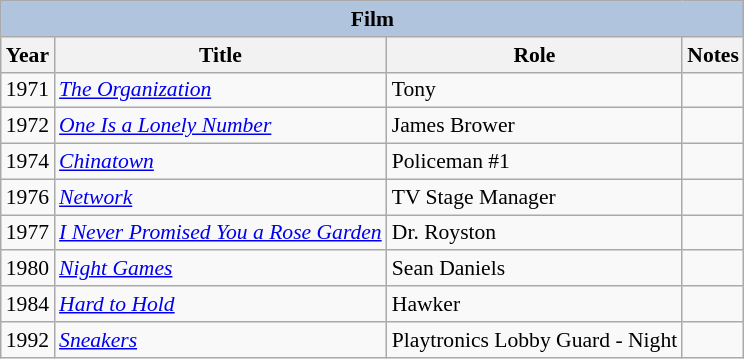<table class="wikitable" style="font-size: 90%;">
<tr>
<th colspan="4" style="background: LightSteelBlue;">Film</th>
</tr>
<tr>
<th>Year</th>
<th>Title</th>
<th>Role</th>
<th>Notes</th>
</tr>
<tr>
<td>1971</td>
<td><em><a href='#'>The Organization</a></em></td>
<td>Tony</td>
<td></td>
</tr>
<tr>
<td>1972</td>
<td><em><a href='#'>One Is a Lonely Number</a></em></td>
<td>James Brower</td>
<td></td>
</tr>
<tr>
<td>1974</td>
<td><em><a href='#'>Chinatown</a></em></td>
<td>Policeman #1</td>
<td></td>
</tr>
<tr>
<td>1976</td>
<td><em><a href='#'>Network</a></em></td>
<td>TV Stage Manager</td>
<td></td>
</tr>
<tr>
<td>1977</td>
<td><em><a href='#'>I Never Promised You a Rose Garden</a></em></td>
<td>Dr. Royston</td>
<td></td>
</tr>
<tr>
<td>1980</td>
<td><em><a href='#'>Night Games</a></em></td>
<td>Sean Daniels</td>
<td></td>
</tr>
<tr>
<td>1984</td>
<td><em><a href='#'>Hard to Hold</a></em></td>
<td>Hawker</td>
<td></td>
</tr>
<tr>
<td>1992</td>
<td><em><a href='#'>Sneakers</a></em></td>
<td>Playtronics Lobby Guard - Night</td>
<td></td>
</tr>
</table>
